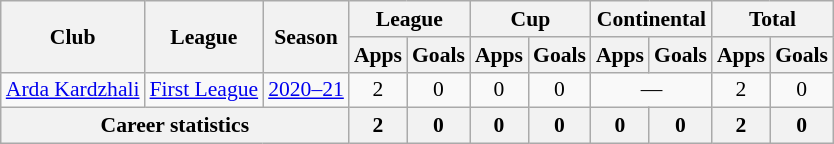<table class="wikitable" style="font-size:90%; text-align: center">
<tr>
<th rowspan=2>Club</th>
<th rowspan=2>League</th>
<th rowspan=2>Season</th>
<th colspan=2>League</th>
<th colspan=2>Cup</th>
<th colspan=2>Continental</th>
<th colspan=2>Total</th>
</tr>
<tr>
<th>Apps</th>
<th>Goals</th>
<th>Apps</th>
<th>Goals</th>
<th>Apps</th>
<th>Goals</th>
<th>Apps</th>
<th>Goals</th>
</tr>
<tr>
<td rowspan=1 valign="center"><a href='#'>Arda Kardzhali</a></td>
<td rowspan="1"><a href='#'>First League</a></td>
<td><a href='#'>2020–21</a></td>
<td>2</td>
<td>0</td>
<td>0</td>
<td>0</td>
<td colspan="2">—</td>
<td>2</td>
<td>0</td>
</tr>
<tr>
<th colspan=3>Career statistics</th>
<th>2</th>
<th>0</th>
<th>0</th>
<th>0</th>
<th>0</th>
<th>0</th>
<th>2</th>
<th>0</th>
</tr>
</table>
